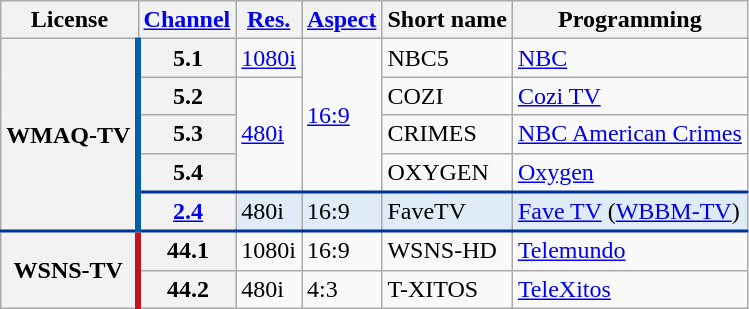<table class="wikitable">
<tr>
<th scope = "col">License</th>
<th scope = "col"><a href='#'>Channel</a></th>
<th scope = "col"><a href='#'>Res.</a></th>
<th scope = "col"><a href='#'>Aspect</a></th>
<th scope = "col">Short name</th>
<th scope = "col">Programming</th>
</tr>
<tr>
<th rowspan = "5" scope = "row" style="border-right: 4px solid #0260aa;">WMAQ-TV</th>
<th scope = "row">5.1</th>
<td><a href='#'>1080i</a></td>
<td rowspan="4"><a href='#'>16:9</a></td>
<td>NBC5</td>
<td><a href='#'>NBC</a></td>
</tr>
<tr>
<th scope = "row">5.2</th>
<td rowspan=3><a href='#'>480i</a></td>
<td>COZI</td>
<td><a href='#'>Cozi TV</a></td>
</tr>
<tr>
<th scope = "row">5.3</th>
<td>CRIMES</td>
<td><a href='#'>NBC American Crimes</a></td>
</tr>
<tr>
<th scope = "row">5.4</th>
<td>OXYGEN</td>
<td><a href='#'>Oxygen</a></td>
</tr>
<tr style="background-color:#DFEBF6; border-top: 2px solid #003399; border-bottom: 2px solid #003399;">
<th scope = "row"><a href='#'>2.4</a></th>
<td>480i</td>
<td>16:9</td>
<td>FaveTV</td>
<td><a href='#'>Fave TV</a> (<a href='#'>WBBM-TV</a>) </td>
</tr>
<tr>
<th rowspan = "2" scope = "row" style="border-right: 4px solid #c0141e;">WSNS-TV</th>
<th scope = "row">44.1</th>
<td>1080i</td>
<td>16:9</td>
<td>WSNS-HD</td>
<td><a href='#'>Telemundo</a></td>
</tr>
<tr>
<th scope = "row">44.2</th>
<td>480i</td>
<td>4:3</td>
<td>T-XITOS</td>
<td><a href='#'>TeleXitos</a></td>
</tr>
</table>
